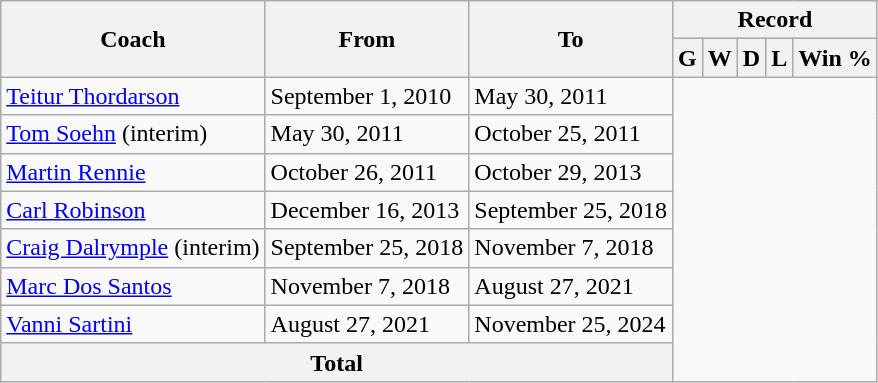<table class="wikitable sortable" style="text-align: center">
<tr>
<th rowspan="2">Coach</th>
<th rowspan="2">From</th>
<th rowspan="2">To</th>
<th colspan="5">Record </th>
</tr>
<tr>
<th>G</th>
<th>W</th>
<th>D</th>
<th>L</th>
<th>Win %</th>
</tr>
<tr>
<td style="text-align:left;"> <a href='#'>Teitur Thordarson</a></td>
<td style="text-align:left;">September 1, 2010</td>
<td style="text-align:left;">May 30, 2011<br></td>
</tr>
<tr>
<td style="text-align:left;"> <a href='#'>Tom Soehn</a> (interim)</td>
<td style="text-align:left;">May 30, 2011</td>
<td style="text-align:left;">October 25, 2011<br></td>
</tr>
<tr>
<td style="text-align:left;"> <a href='#'>Martin Rennie</a></td>
<td style="text-align:left;">October 26, 2011</td>
<td style="text-align:left;">October 29, 2013<br></td>
</tr>
<tr>
<td style="text-align:left;"> <a href='#'>Carl Robinson</a></td>
<td style="text-align:left;">December 16, 2013</td>
<td style="text-align:left;">September 25, 2018<br></td>
</tr>
<tr>
<td style="text-align:left;"> <a href='#'>Craig Dalrymple</a> (interim)</td>
<td style="text-align:left;">September 25, 2018</td>
<td style="text-align:left;">November 7, 2018<br></td>
</tr>
<tr>
<td style="text-align:left;"> <a href='#'>Marc Dos Santos</a></td>
<td style="text-align:left;">November 7, 2018</td>
<td style="text-align:left;">August 27, 2021<br></td>
</tr>
<tr>
<td style="text-align:left;"> <a href='#'>Vanni Sartini</a></td>
<td style="text-align:left;">August 27, 2021</td>
<td style="text-align:left;">November 25, 2024<br></td>
</tr>
<tr>
<th colspan="3">Total<br></th>
</tr>
</table>
